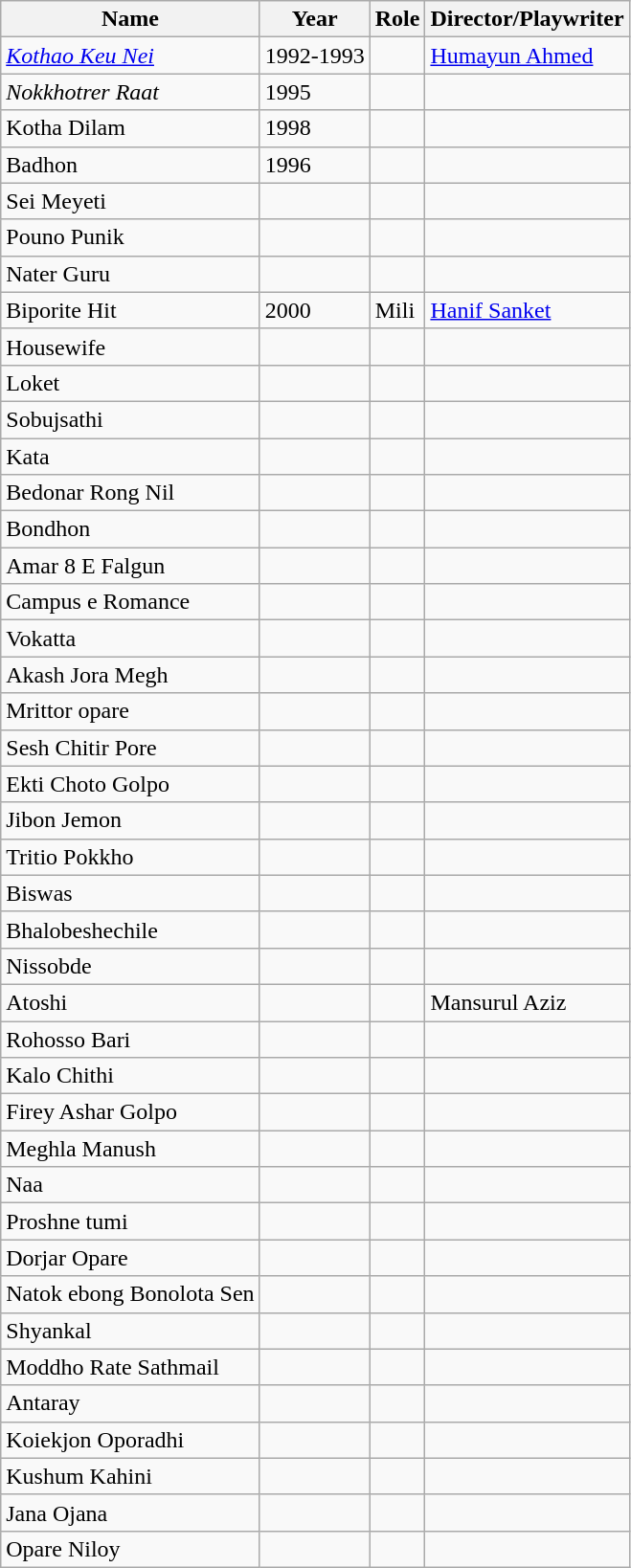<table class="wikitable sortable mw-collapsible">
<tr>
<th>Name</th>
<th>Year</th>
<th>Role</th>
<th>Director/Playwriter</th>
</tr>
<tr>
<td><em><a href='#'>Kothao Keu Nei</a></em></td>
<td>1992-1993</td>
<td></td>
<td><a href='#'>Humayun Ahmed</a></td>
</tr>
<tr>
<td><em>Nokkhotrer Raat</em></td>
<td>1995</td>
<td></td>
<td></td>
</tr>
<tr>
<td>Kotha Dilam</td>
<td>1998</td>
<td></td>
<td></td>
</tr>
<tr>
<td>Badhon</td>
<td>1996</td>
<td></td>
<td></td>
</tr>
<tr>
<td>Sei Meyeti</td>
<td></td>
<td></td>
<td></td>
</tr>
<tr>
<td>Pouno Punik</td>
<td></td>
<td></td>
<td></td>
</tr>
<tr>
<td>Nater Guru</td>
<td></td>
<td></td>
<td></td>
</tr>
<tr>
<td>Biporite Hit</td>
<td>2000</td>
<td>Mili</td>
<td><a href='#'>Hanif Sanket</a></td>
</tr>
<tr>
<td>Housewife</td>
<td></td>
<td></td>
<td></td>
</tr>
<tr>
<td>Loket</td>
<td></td>
<td></td>
<td></td>
</tr>
<tr>
<td>Sobujsathi</td>
<td></td>
<td></td>
<td></td>
</tr>
<tr>
<td>Kata</td>
<td></td>
<td></td>
<td></td>
</tr>
<tr>
<td>Bedonar Rong Nil</td>
<td></td>
<td></td>
<td></td>
</tr>
<tr>
<td>Bondhon</td>
<td></td>
<td></td>
<td></td>
</tr>
<tr>
<td>Amar 8 E Falgun</td>
<td></td>
<td></td>
<td></td>
</tr>
<tr>
<td>Campus e Romance</td>
<td></td>
<td></td>
<td></td>
</tr>
<tr>
<td>Vokatta</td>
<td></td>
<td></td>
<td></td>
</tr>
<tr>
<td>Akash Jora Megh</td>
<td></td>
<td></td>
<td></td>
</tr>
<tr>
<td>Mrittor opare</td>
<td></td>
<td></td>
<td></td>
</tr>
<tr>
<td>Sesh Chitir Pore</td>
<td></td>
<td></td>
<td></td>
</tr>
<tr>
<td>Ekti Choto Golpo</td>
<td></td>
<td></td>
<td></td>
</tr>
<tr>
<td>Jibon Jemon</td>
<td></td>
<td></td>
<td></td>
</tr>
<tr>
<td>Tritio Pokkho</td>
<td></td>
<td></td>
<td></td>
</tr>
<tr>
<td>Biswas</td>
<td></td>
<td></td>
<td></td>
</tr>
<tr>
<td>Bhalobeshechile</td>
<td></td>
<td></td>
<td></td>
</tr>
<tr>
<td>Nissobde</td>
<td></td>
<td></td>
<td></td>
</tr>
<tr>
<td>Atoshi</td>
<td></td>
<td></td>
<td>Mansurul Aziz</td>
</tr>
<tr>
<td>Rohosso Bari</td>
<td></td>
<td></td>
<td></td>
</tr>
<tr>
<td>Kalo Chithi</td>
<td></td>
<td></td>
<td></td>
</tr>
<tr>
<td>Firey Ashar Golpo</td>
<td></td>
<td></td>
<td></td>
</tr>
<tr>
<td>Meghla Manush</td>
<td></td>
<td></td>
<td></td>
</tr>
<tr>
<td>Naa</td>
<td></td>
<td></td>
<td></td>
</tr>
<tr>
<td>Proshne tumi</td>
<td></td>
<td></td>
<td></td>
</tr>
<tr>
<td>Dorjar Opare</td>
<td></td>
<td></td>
<td></td>
</tr>
<tr>
<td>Natok ebong Bonolota Sen</td>
<td></td>
<td></td>
<td></td>
</tr>
<tr>
<td>Shyankal</td>
<td></td>
<td></td>
<td></td>
</tr>
<tr>
<td>Moddho Rate Sathmail</td>
<td></td>
<td></td>
<td></td>
</tr>
<tr>
<td>Antaray</td>
<td></td>
<td></td>
<td></td>
</tr>
<tr>
<td>Koiekjon Oporadhi</td>
<td></td>
<td></td>
<td></td>
</tr>
<tr>
<td>Kushum Kahini</td>
<td></td>
<td></td>
<td></td>
</tr>
<tr>
<td>Jana Ojana</td>
<td></td>
<td></td>
<td></td>
</tr>
<tr>
<td>Opare Niloy</td>
<td></td>
<td></td>
<td></td>
</tr>
</table>
